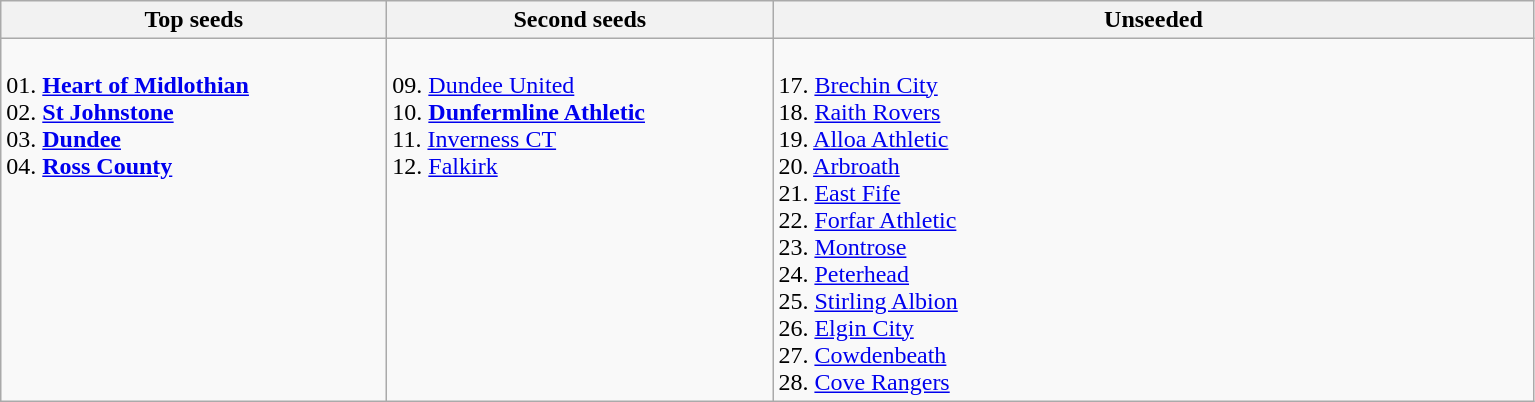<table class="wikitable">
<tr>
<th style="width:250px;">Top seeds</th>
<th style="width:250px;">Second seeds</th>
<th style="width:500px;">Unseeded</th>
</tr>
<tr>
<td valign=top><br>01. <strong><a href='#'>Heart of Midlothian</a></strong><br>
02. <strong><a href='#'>St Johnstone</a></strong><br>
03. <strong><a href='#'>Dundee</a></strong><br>
04. <strong><a href='#'>Ross County</a></strong><br></td>
<td valign=top><br>09. <a href='#'>Dundee United</a><br>
10. <strong><a href='#'>Dunfermline Athletic</a></strong><br>
11. <a href='#'>Inverness CT</a><br>
12. <a href='#'>Falkirk</a><br></td>
<td valign=top><br>

17. <a href='#'>Brechin City</a><br>
18. <a href='#'>Raith Rovers</a><br>
19. <a href='#'>Alloa Athletic</a><br>
20. <a href='#'>Arbroath</a><br>
21. <a href='#'>East Fife</a><br>
22. <a href='#'>Forfar Athletic</a><br>

23. <a href='#'>Montrose</a><br>
24. <a href='#'>Peterhead</a><br>
25. <a href='#'>Stirling Albion</a><br>
26. <a href='#'>Elgin City</a><br>
27. <a href='#'>Cowdenbeath</a><br>
28. <a href='#'>Cove Rangers</a><br>
</td>
</tr>
</table>
